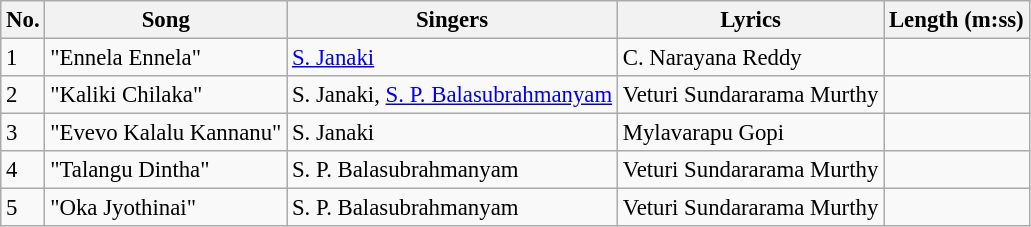<table class="wikitable" style="font-size:95%;">
<tr>
<th>No.</th>
<th>Song</th>
<th>Singers</th>
<th>Lyrics</th>
<th>Length (m:ss)</th>
</tr>
<tr>
<td>1</td>
<td>"Ennela Ennela"</td>
<td><a href='#'>S. Janaki</a></td>
<td>C. Narayana Reddy</td>
<td></td>
</tr>
<tr>
<td>2</td>
<td>"Kaliki Chilaka"</td>
<td>S. Janaki, <a href='#'>S. P. Balasubrahmanyam</a></td>
<td>Veturi Sundararama Murthy</td>
<td></td>
</tr>
<tr>
<td>3</td>
<td>"Evevo Kalalu Kannanu"</td>
<td>S. Janaki</td>
<td>Mylavarapu Gopi</td>
<td></td>
</tr>
<tr>
<td>4</td>
<td>"Talangu Dintha"</td>
<td>S. P. Balasubrahmanyam</td>
<td>Veturi Sundararama Murthy</td>
<td></td>
</tr>
<tr>
<td>5</td>
<td>"Oka Jyothinai"</td>
<td>S. P. Balasubrahmanyam</td>
<td>Veturi Sundararama Murthy</td>
<td></td>
</tr>
</table>
